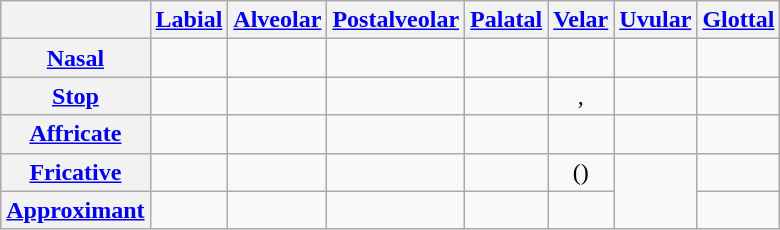<table class="wikitable" style="text-align: center;">
<tr>
<th></th>
<th><a href='#'>Labial</a></th>
<th><a href='#'>Alveolar</a></th>
<th><a href='#'>Postalveolar</a></th>
<th><a href='#'>Palatal</a></th>
<th><a href='#'>Velar</a></th>
<th><a href='#'>Uvular</a></th>
<th><a href='#'>Glottal</a></th>
</tr>
<tr>
<th><a href='#'>Nasal</a></th>
<td></td>
<td></td>
<td></td>
<td></td>
<td></td>
<td></td>
<td></td>
</tr>
<tr>
<th><a href='#'>Stop</a></th>
<td></td>
<td></td>
<td></td>
<td></td>
<td>, </td>
<td></td>
<td></td>
</tr>
<tr>
<th><a href='#'>Affricate</a></th>
<td></td>
<td></td>
<td></td>
<td></td>
<td></td>
<td></td>
<td></td>
</tr>
<tr>
<th><a href='#'>Fricative</a></th>
<td></td>
<td></td>
<td></td>
<td></td>
<td>()</td>
<td rowspan="2"></td>
<td></td>
</tr>
<tr>
<th><a href='#'>Approximant</a></th>
<td></td>
<td></td>
<td></td>
<td></td>
<td></td>
<td></td>
</tr>
</table>
